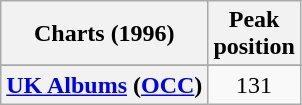<table class="wikitable plainrowheaders">
<tr>
<th scope="col">Charts (1996)</th>
<th scope="col">Peak<br>position</th>
</tr>
<tr>
</tr>
<tr>
<th scope="row"><a href='#'>UK Albums</a> (<a href='#'>OCC</a>)</th>
<td align="center">131</td>
</tr>
</table>
